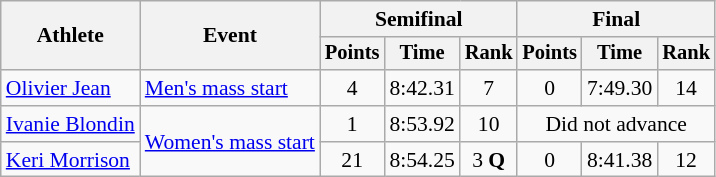<table class="wikitable" style="font-size:90%">
<tr>
<th rowspan=2>Athlete</th>
<th rowspan=2>Event</th>
<th colspan="3">Semifinal</th>
<th colspan="3">Final</th>
</tr>
<tr style="font-size:95%">
<th>Points</th>
<th>Time</th>
<th>Rank</th>
<th>Points</th>
<th>Time</th>
<th>Rank</th>
</tr>
<tr align=center>
<td align=left><a href='#'>Olivier Jean</a></td>
<td align=left><a href='#'>Men's mass start</a></td>
<td>4</td>
<td>8:42.31</td>
<td>7</td>
<td>0</td>
<td>7:49.30</td>
<td>14</td>
</tr>
<tr align=center>
<td align=left><a href='#'>Ivanie Blondin</a></td>
<td align=left rowspan=2><a href='#'>Women's mass start</a></td>
<td>1</td>
<td>8:53.92</td>
<td>10</td>
<td colspan=3>Did not advance</td>
</tr>
<tr align=center>
<td align=left><a href='#'>Keri Morrison</a></td>
<td>21</td>
<td>8:54.25</td>
<td>3 <strong>Q</strong></td>
<td>0</td>
<td>8:41.38</td>
<td>12</td>
</tr>
</table>
